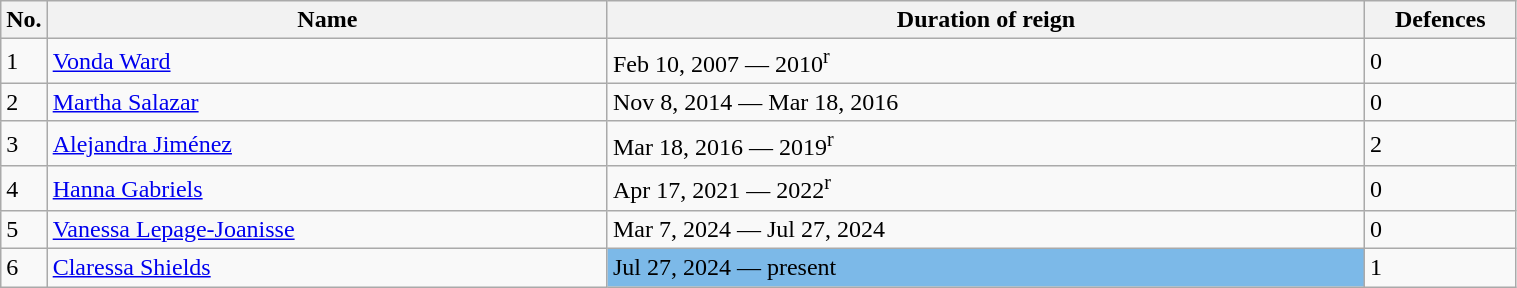<table class="wikitable" width=80%>
<tr>
<th width=3%>No.</th>
<th width=37%>Name</th>
<th width=50%>Duration of reign</th>
<th width=10%>Defences</th>
</tr>
<tr>
<td>1</td>
<td align=left> <a href='#'>Vonda Ward</a></td>
<td>Feb 10, 2007 — 2010<sup>r</sup></td>
<td>0</td>
</tr>
<tr>
<td>2</td>
<td align=left> <a href='#'>Martha Salazar</a></td>
<td>Nov 8, 2014 — Mar 18, 2016</td>
<td>0</td>
</tr>
<tr>
<td>3</td>
<td align=left> <a href='#'>Alejandra Jiménez</a></td>
<td>Mar 18, 2016 — 2019<sup>r</sup></td>
<td>2</td>
</tr>
<tr>
<td>4</td>
<td align=left> <a href='#'>Hanna Gabriels</a></td>
<td>Apr 17, 2021 — 2022<sup>r</sup></td>
<td>0</td>
</tr>
<tr>
<td>5</td>
<td align=left> <a href='#'>Vanessa Lepage-Joanisse</a></td>
<td>Mar 7, 2024 — Jul 27, 2024</td>
<td>0</td>
</tr>
<tr>
<td>6</td>
<td align=left> <a href='#'>Claressa Shields</a></td>
<td style="background:#7CB9E8;" width=5px>Jul 27, 2024 — present</td>
<td>1</td>
</tr>
</table>
